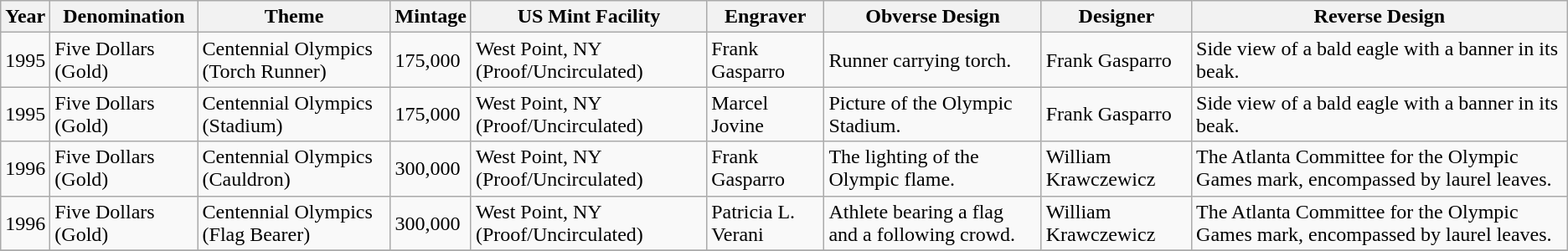<table class="wikitable">
<tr>
<th>Year</th>
<th>Denomination</th>
<th>Theme</th>
<th>Mintage</th>
<th>US Mint Facility</th>
<th>Engraver</th>
<th>Obverse Design</th>
<th>Designer</th>
<th>Reverse Design</th>
</tr>
<tr>
<td>1995</td>
<td>Five Dollars (Gold)</td>
<td>Centennial Olympics (Torch Runner)</td>
<td>175,000</td>
<td>West Point, NY (Proof/Uncirculated)</td>
<td>Frank Gasparro</td>
<td>Runner carrying torch.</td>
<td>Frank Gasparro</td>
<td>Side view of a bald eagle with a banner in its beak.</td>
</tr>
<tr>
<td>1995</td>
<td>Five Dollars (Gold)</td>
<td>Centennial Olympics (Stadium)</td>
<td>175,000</td>
<td>West Point, NY (Proof/Uncirculated)</td>
<td>Marcel Jovine</td>
<td>Picture of the Olympic Stadium.</td>
<td>Frank Gasparro</td>
<td>Side view of a bald eagle with a banner in its beak.</td>
</tr>
<tr>
<td>1996</td>
<td>Five Dollars (Gold)</td>
<td>Centennial Olympics (Cauldron)</td>
<td>300,000</td>
<td>West Point, NY (Proof/Uncirculated)</td>
<td>Frank Gasparro</td>
<td>The lighting of the Olympic flame.</td>
<td>William Krawczewicz</td>
<td>The Atlanta Committee for the Olympic Games mark, encompassed by laurel leaves.</td>
</tr>
<tr>
<td>1996</td>
<td>Five Dollars (Gold)</td>
<td>Centennial Olympics (Flag Bearer)</td>
<td>300,000</td>
<td>West Point, NY (Proof/Uncirculated)</td>
<td>Patricia L. Verani</td>
<td>Athlete bearing a flag and a following crowd.</td>
<td>William Krawczewicz</td>
<td>The Atlanta Committee for the Olympic Games mark, encompassed by laurel leaves.</td>
</tr>
<tr>
</tr>
</table>
